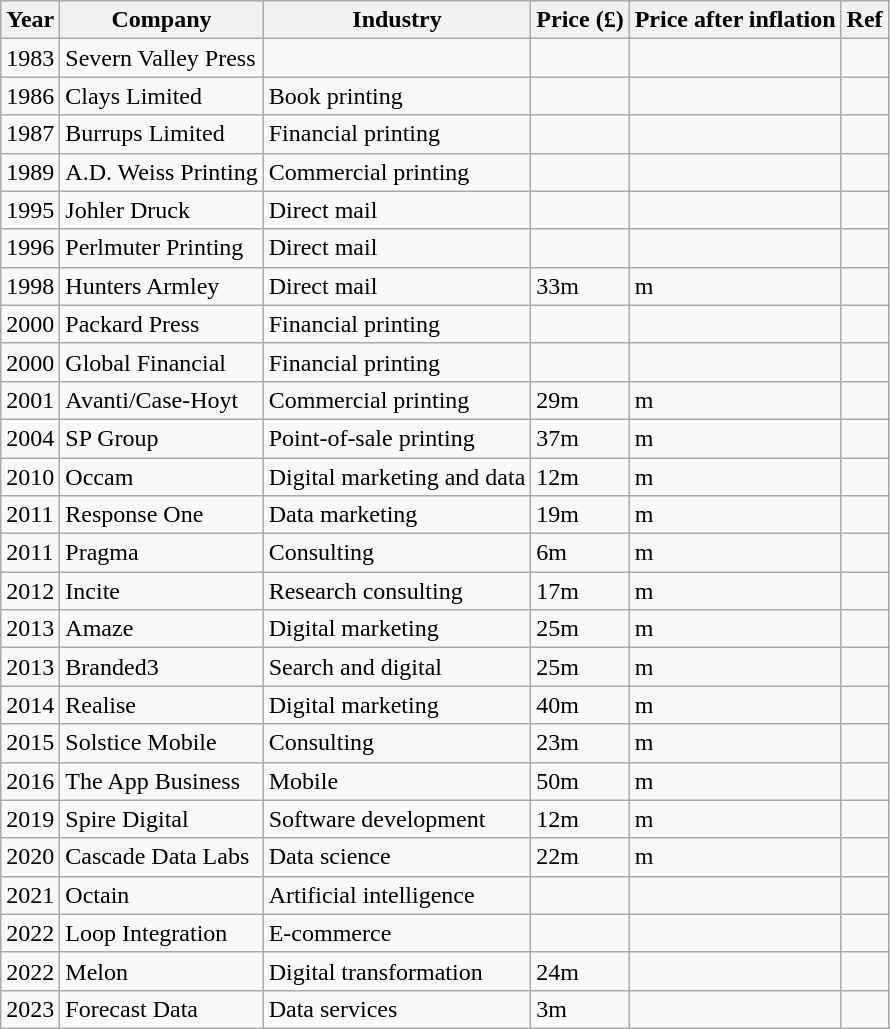<table class="wikitable">
<tr>
<th>Year</th>
<th>Company</th>
<th>Industry</th>
<th>Price (£)</th>
<th>Price after inflation</th>
<th>Ref</th>
</tr>
<tr>
<td>1983</td>
<td>Severn Valley Press</td>
<td></td>
<td></td>
<td></td>
<td></td>
</tr>
<tr>
<td>1986</td>
<td>Clays Limited</td>
<td>Book printing</td>
<td></td>
<td></td>
<td></td>
</tr>
<tr>
<td>1987</td>
<td>Burrups Limited</td>
<td>Financial printing</td>
<td></td>
<td></td>
<td></td>
</tr>
<tr>
<td>1989</td>
<td>A.D. Weiss Printing</td>
<td>Commercial printing</td>
<td></td>
<td></td>
<td></td>
</tr>
<tr>
<td>1995</td>
<td>Johler Druck</td>
<td>Direct mail</td>
<td></td>
<td></td>
<td></td>
</tr>
<tr>
<td>1996</td>
<td>Perlmuter Printing</td>
<td>Direct mail</td>
<td></td>
<td></td>
<td></td>
</tr>
<tr>
<td>1998</td>
<td>Hunters Armley</td>
<td>Direct mail</td>
<td>33m</td>
<td>m</td>
<td></td>
</tr>
<tr>
<td>2000</td>
<td>Packard Press</td>
<td>Financial printing</td>
<td></td>
<td></td>
<td></td>
</tr>
<tr>
<td>2000</td>
<td>Global Financial</td>
<td>Financial printing</td>
<td></td>
<td></td>
<td></td>
</tr>
<tr>
<td>2001</td>
<td>Avanti/Case-Hoyt</td>
<td>Commercial printing</td>
<td>29m</td>
<td>m</td>
<td></td>
</tr>
<tr>
<td>2004</td>
<td>SP Group</td>
<td>Point-of-sale printing</td>
<td>37m</td>
<td>m</td>
<td></td>
</tr>
<tr>
<td>2010</td>
<td>Occam</td>
<td>Digital marketing and data</td>
<td>12m</td>
<td>m</td>
<td></td>
</tr>
<tr>
<td>2011</td>
<td>Response One</td>
<td>Data marketing</td>
<td>19m</td>
<td>m</td>
<td></td>
</tr>
<tr>
<td>2011</td>
<td>Pragma</td>
<td>Consulting</td>
<td>6m</td>
<td>m</td>
<td></td>
</tr>
<tr>
<td>2012</td>
<td>Incite</td>
<td>Research consulting</td>
<td>17m</td>
<td>m</td>
<td></td>
</tr>
<tr>
<td>2013</td>
<td>Amaze</td>
<td>Digital marketing</td>
<td>25m</td>
<td>m</td>
<td></td>
</tr>
<tr>
<td>2013</td>
<td>Branded3</td>
<td>Search and digital</td>
<td>25m</td>
<td>m</td>
<td></td>
</tr>
<tr>
<td>2014</td>
<td>Realise</td>
<td>Digital marketing</td>
<td>40m</td>
<td>m</td>
<td></td>
</tr>
<tr>
<td>2015</td>
<td>Solstice Mobile</td>
<td>Consulting</td>
<td>23m</td>
<td>m</td>
<td></td>
</tr>
<tr>
<td>2016</td>
<td>The App Business</td>
<td>Mobile</td>
<td>50m</td>
<td>m</td>
<td></td>
</tr>
<tr>
<td>2019</td>
<td>Spire Digital</td>
<td>Software development</td>
<td>12m</td>
<td>m</td>
<td></td>
</tr>
<tr>
<td>2020</td>
<td>Cascade Data Labs</td>
<td>Data science</td>
<td>22m</td>
<td>m</td>
<td></td>
</tr>
<tr>
<td>2021</td>
<td>Octain</td>
<td>Artificial intelligence</td>
<td></td>
<td></td>
<td></td>
</tr>
<tr>
<td>2022</td>
<td>Loop Integration</td>
<td>E-commerce</td>
<td></td>
<td></td>
<td></td>
</tr>
<tr>
<td>2022</td>
<td>Melon</td>
<td>Digital transformation</td>
<td>24m</td>
<td></td>
<td></td>
</tr>
<tr>
<td>2023</td>
<td>Forecast Data</td>
<td>Data services</td>
<td>3m</td>
<td></td>
<td></td>
</tr>
</table>
